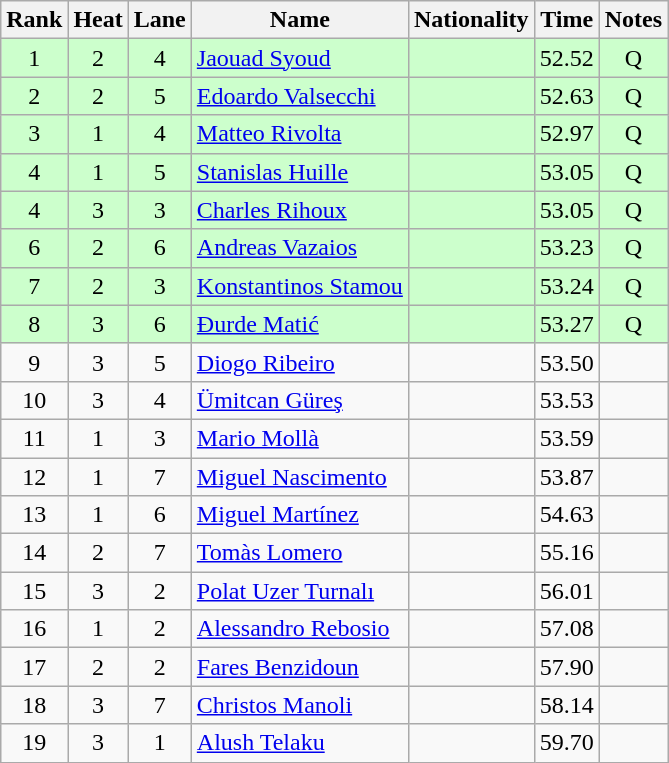<table class="wikitable sortable" style="text-align:center">
<tr>
<th>Rank</th>
<th>Heat</th>
<th>Lane</th>
<th>Name</th>
<th>Nationality</th>
<th>Time</th>
<th>Notes</th>
</tr>
<tr bgcolor=ccffcc>
<td>1</td>
<td>2</td>
<td>4</td>
<td align=left><a href='#'>Jaouad Syoud</a></td>
<td align=left></td>
<td>52.52</td>
<td>Q</td>
</tr>
<tr bgcolor=ccffcc>
<td>2</td>
<td>2</td>
<td>5</td>
<td align=left><a href='#'>Edoardo Valsecchi</a></td>
<td align=left></td>
<td>52.63</td>
<td>Q</td>
</tr>
<tr bgcolor=ccffcc>
<td>3</td>
<td>1</td>
<td>4</td>
<td align=left><a href='#'>Matteo Rivolta</a></td>
<td align=left></td>
<td>52.97</td>
<td>Q</td>
</tr>
<tr bgcolor=ccffcc>
<td>4</td>
<td>1</td>
<td>5</td>
<td align=left><a href='#'>Stanislas Huille</a></td>
<td align=left></td>
<td>53.05</td>
<td>Q</td>
</tr>
<tr bgcolor=ccffcc>
<td>4</td>
<td>3</td>
<td>3</td>
<td align=left><a href='#'>Charles Rihoux</a></td>
<td align=left></td>
<td>53.05</td>
<td>Q</td>
</tr>
<tr bgcolor=ccffcc>
<td>6</td>
<td>2</td>
<td>6</td>
<td align=left><a href='#'>Andreas Vazaios</a></td>
<td align=left></td>
<td>53.23</td>
<td>Q</td>
</tr>
<tr bgcolor=ccffcc>
<td>7</td>
<td>2</td>
<td>3</td>
<td align=left><a href='#'>Konstantinos Stamou</a></td>
<td align=left></td>
<td>53.24</td>
<td>Q</td>
</tr>
<tr bgcolor=ccffcc>
<td>8</td>
<td>3</td>
<td>6</td>
<td align=left><a href='#'>Đurde Matić</a></td>
<td align=left></td>
<td>53.27</td>
<td>Q</td>
</tr>
<tr>
<td>9</td>
<td>3</td>
<td>5</td>
<td align=left><a href='#'>Diogo Ribeiro</a></td>
<td align=left></td>
<td>53.50</td>
<td></td>
</tr>
<tr>
<td>10</td>
<td>3</td>
<td>4</td>
<td align=left><a href='#'>Ümitcan Güreş</a></td>
<td align=left></td>
<td>53.53</td>
<td></td>
</tr>
<tr>
<td>11</td>
<td>1</td>
<td>3</td>
<td align=left><a href='#'>Mario Mollà</a></td>
<td align=left></td>
<td>53.59</td>
<td></td>
</tr>
<tr>
<td>12</td>
<td>1</td>
<td>7</td>
<td align=left><a href='#'>Miguel Nascimento</a></td>
<td align=left></td>
<td>53.87</td>
<td></td>
</tr>
<tr>
<td>13</td>
<td>1</td>
<td>6</td>
<td align=left><a href='#'>Miguel Martínez</a></td>
<td align=left></td>
<td>54.63</td>
<td></td>
</tr>
<tr>
<td>14</td>
<td>2</td>
<td>7</td>
<td align=left><a href='#'>Tomàs Lomero</a></td>
<td align=left></td>
<td>55.16</td>
<td></td>
</tr>
<tr>
<td>15</td>
<td>3</td>
<td>2</td>
<td align=left><a href='#'>Polat Uzer Turnalı</a></td>
<td align=left></td>
<td>56.01</td>
<td></td>
</tr>
<tr>
<td>16</td>
<td>1</td>
<td>2</td>
<td align=left><a href='#'>Alessandro Rebosio</a></td>
<td align=left></td>
<td>57.08</td>
<td></td>
</tr>
<tr>
<td>17</td>
<td>2</td>
<td>2</td>
<td align=left><a href='#'>Fares Benzidoun</a></td>
<td align=left></td>
<td>57.90</td>
<td></td>
</tr>
<tr>
<td>18</td>
<td>3</td>
<td>7</td>
<td align=left><a href='#'>Christos Manoli</a></td>
<td align=left></td>
<td>58.14</td>
<td></td>
</tr>
<tr>
<td>19</td>
<td>3</td>
<td>1</td>
<td align=left><a href='#'>Alush Telaku</a></td>
<td align=left></td>
<td>59.70</td>
<td></td>
</tr>
</table>
